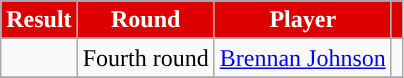<table class="wikitable" style="text-align:left">
<tr>
<th style="background:#DD0000; color:#FFFFFF;">Result</th>
<th style="background:#DD0000; color:#FFFFFF;">Round</th>
<th style="background:#DD0000;color:#FFFFFF;">Player</th>
<th style="background:#DD0000; color:#FFFFFF;"></th>
</tr>
<tr>
</tr>
<tr>
<td></td>
<td>Fourth round</td>
<td> <a href='#'>Brennan Johnson</a></td>
<td></td>
</tr>
<tr>
</tr>
</table>
